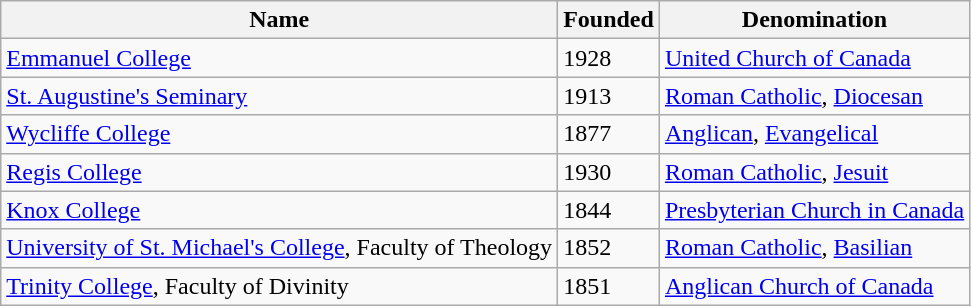<table class="wikitable">
<tr>
<th>Name</th>
<th>Founded</th>
<th>Denomination</th>
</tr>
<tr>
<td><a href='#'>Emmanuel College</a></td>
<td>1928</td>
<td><a href='#'>United Church of Canada</a></td>
</tr>
<tr>
<td><a href='#'>St. Augustine's Seminary</a></td>
<td>1913</td>
<td><a href='#'>Roman Catholic</a>, <a href='#'>Diocesan</a></td>
</tr>
<tr>
<td><a href='#'>Wycliffe College</a></td>
<td>1877</td>
<td><a href='#'>Anglican</a>, <a href='#'>Evangelical</a></td>
</tr>
<tr>
<td><a href='#'>Regis College</a></td>
<td>1930</td>
<td><a href='#'>Roman Catholic</a>, <a href='#'>Jesuit</a></td>
</tr>
<tr>
<td><a href='#'>Knox College</a></td>
<td>1844</td>
<td><a href='#'>Presbyterian Church in Canada</a></td>
</tr>
<tr>
<td><a href='#'>University of St. Michael's College</a>, Faculty of Theology</td>
<td>1852</td>
<td><a href='#'>Roman Catholic</a>, <a href='#'>Basilian</a></td>
</tr>
<tr>
<td><a href='#'>Trinity College</a>, Faculty of Divinity</td>
<td>1851</td>
<td><a href='#'>Anglican Church of Canada</a></td>
</tr>
</table>
